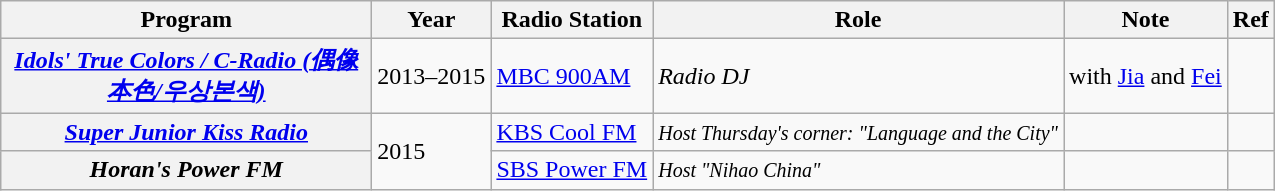<table class="wikitable plainrowheaders sortable">
<tr>
<th style=width:15em;">Program</th>
<th>Year</th>
<th>Radio Station</th>
<th>Role</th>
<th>Note</th>
<th>Ref</th>
</tr>
<tr>
<th scope=row><a href='#'><em>Idols' True Colors / C-Radio (偶像本色/우상본색)</em></a></th>
<td>2013–2015</td>
<td><a href='#'>MBC 900AM</a></td>
<td><em>Radio DJ</em></td>
<td>with <a href='#'>Jia</a> and <a href='#'>Fei</a></td>
<td rowspan="1"></td>
</tr>
<tr>
<th scope=row><em><a href='#'>Super Junior Kiss Radio</a></em></th>
<td rowspan="2">2015</td>
<td><a href='#'>KBS Cool FM</a></td>
<td><small><em>Host Thursday's corner: "Language and the City"</em></small></td>
<td></td>
<td rowspan="1"></td>
</tr>
<tr>
<th scope=row><em>Horan's Power FM</em></th>
<td><a href='#'>SBS Power FM</a></td>
<td><small><em>Host "Nihao China"</em></small></td>
<td></td>
<td></td>
</tr>
</table>
